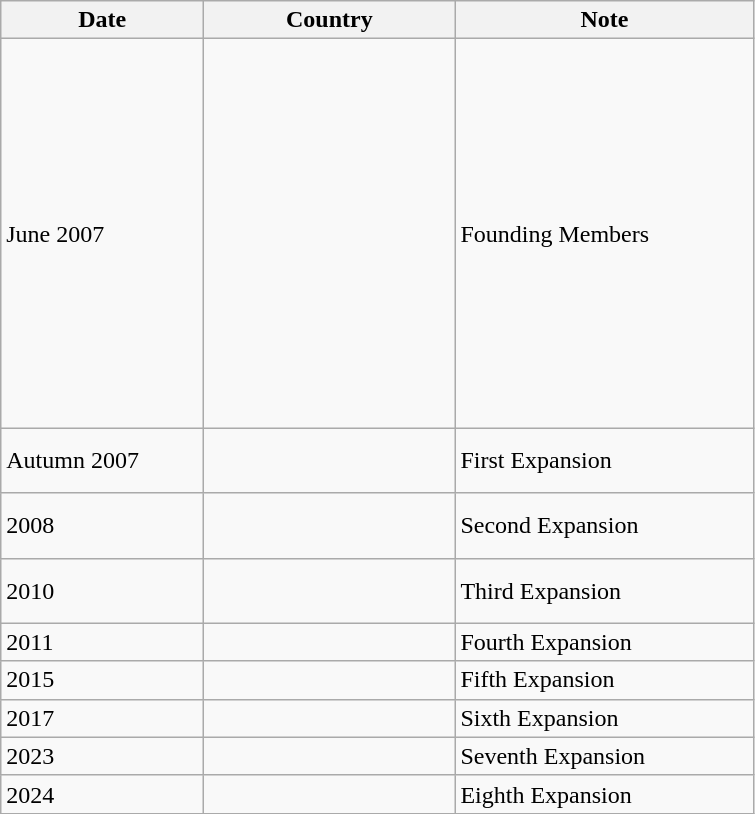<table class="wikitable sortable">
<tr>
<th style=width:8em>Date</th>
<th style=width:10em>Country</th>
<th style=width:12em>Note</th>
</tr>
<tr>
<td>June 2007</td>
<td><br><br><br><br><br><br><br><br><br><br><br><br><br><br></td>
<td>Founding Members</td>
</tr>
<tr>
<td>Autumn 2007</td>
<td><br><br></td>
<td>First Expansion</td>
</tr>
<tr>
<td>2008</td>
<td><br><br></td>
<td>Second Expansion</td>
</tr>
<tr>
<td>2010</td>
<td><br><br></td>
<td>Third Expansion</td>
</tr>
<tr>
<td>2011</td>
<td></td>
<td>Fourth Expansion</td>
</tr>
<tr>
<td>2015</td>
<td><br></td>
<td>Fifth Expansion</td>
</tr>
<tr>
<td>2017</td>
<td></td>
<td>Sixth Expansion</td>
</tr>
<tr>
<td>2023</td>
<td></td>
<td>Seventh Expansion</td>
</tr>
<tr>
<td>2024</td>
<td></td>
<td>Eighth Expansion</td>
</tr>
</table>
